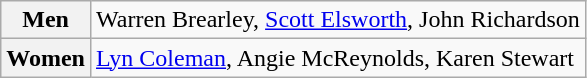<table class="wikitable">
<tr>
<th>Men</th>
<td>Warren Brearley, <a href='#'>Scott Elsworth</a>, John Richardson</td>
</tr>
<tr>
<th>Women</th>
<td><a href='#'>Lyn Coleman</a>, Angie McReynolds, Karen Stewart</td>
</tr>
</table>
